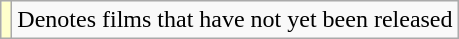<table class="wikitable">
<tr>
<td style="background:#ffc;"></td>
<td>Denotes films that have not yet been released</td>
</tr>
</table>
